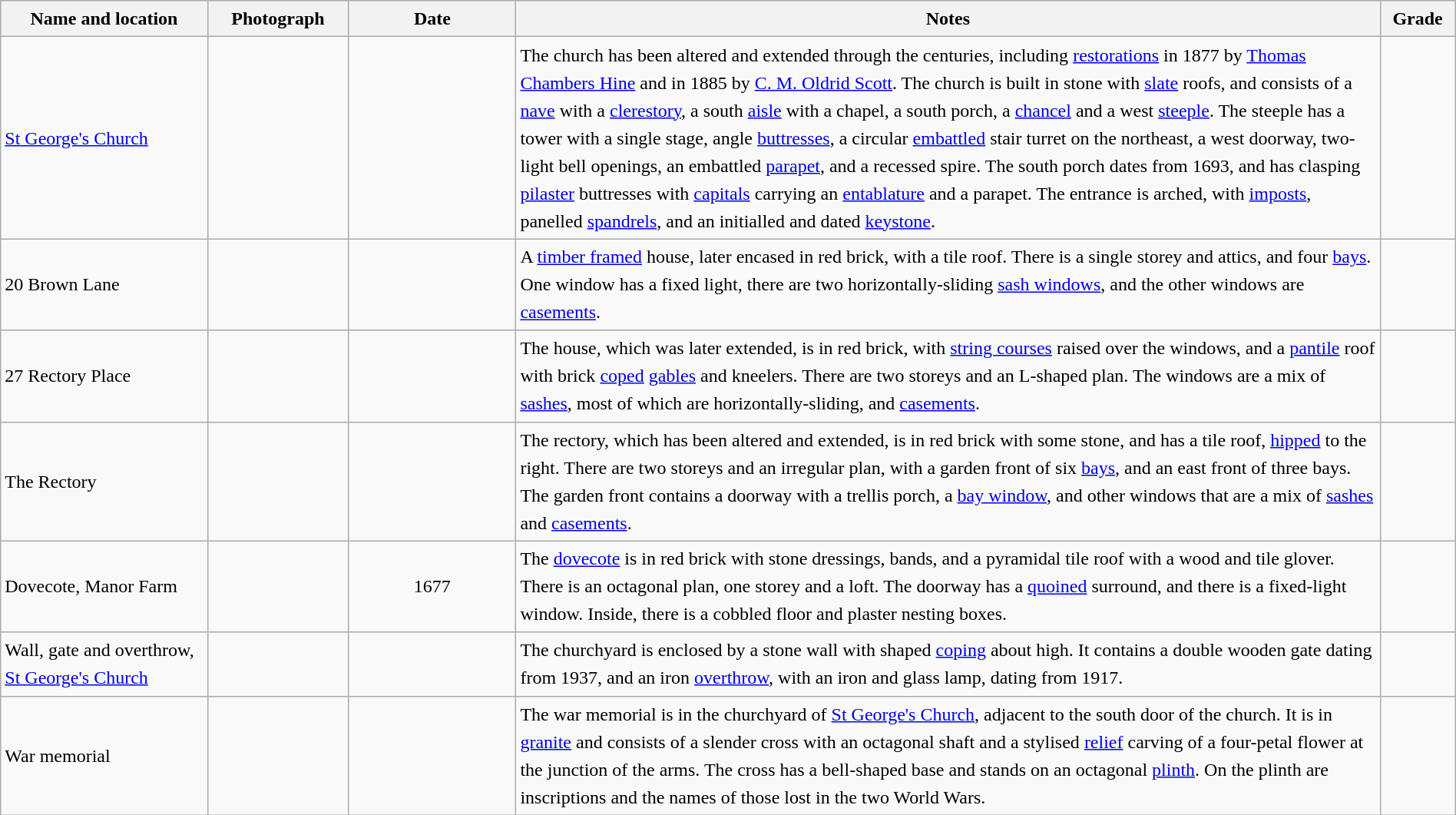<table class="wikitable sortable plainrowheaders" style="width:100%; border:0px; text-align:left; line-height:150%">
<tr>
<th scope="col"  style="width:150px">Name and location</th>
<th scope="col"  style="width:100px" class="unsortable">Photograph</th>
<th scope="col"  style="width:120px">Date</th>
<th scope="col"  style="width:650px" class="unsortable">Notes</th>
<th scope="col"  style="width:50px">Grade</th>
</tr>
<tr>
<td><a href='#'>St George's Church</a><br><small></small></td>
<td></td>
<td align="center"></td>
<td>The church has been altered and extended through the centuries, including <a href='#'>restorations</a> in 1877 by <a href='#'>Thomas Chambers Hine</a> and in 1885 by <a href='#'>C. M. Oldrid Scott</a>.  The church is built in stone with <a href='#'>slate</a> roofs, and consists of a <a href='#'>nave</a> with a <a href='#'>clerestory</a>, a south <a href='#'>aisle</a> with a chapel, a south porch, a <a href='#'>chancel</a> and a west <a href='#'>steeple</a>.  The steeple has a tower with a single stage, angle <a href='#'>buttresses</a>, a circular <a href='#'>embattled</a> stair turret on the northeast, a west doorway, two-light bell openings, an embattled <a href='#'>parapet</a>, and a recessed spire.  The south porch dates from 1693, and has clasping <a href='#'>pilaster</a> buttresses with <a href='#'>capitals</a> carrying an <a href='#'>entablature</a> and a parapet.  The entrance is arched, with <a href='#'>imposts</a>, panelled <a href='#'>spandrels</a>, and an initialled and dated <a href='#'>keystone</a>.</td>
<td align="center" ></td>
</tr>
<tr>
<td>20 Brown Lane<br><small></small></td>
<td></td>
<td align="center"></td>
<td>A <a href='#'>timber framed</a> house, later encased in red brick, with a tile roof.  There is a single storey and attics, and four <a href='#'>bays</a>.  One window has a fixed light, there are two horizontally-sliding <a href='#'>sash windows</a>, and the other windows are <a href='#'>casements</a>.</td>
<td align="center" ></td>
</tr>
<tr>
<td>27 Rectory Place<br><small></small></td>
<td></td>
<td align="center"></td>
<td>The house, which was later extended, is in red brick, with <a href='#'>string courses</a> raised over the windows, and a <a href='#'>pantile</a> roof with brick <a href='#'>coped</a> <a href='#'>gables</a> and kneelers.  There are two storeys and an L-shaped plan.  The windows are a mix of <a href='#'>sashes</a>, most of which are horizontally-sliding, and <a href='#'>casements</a>.</td>
<td align="center" ></td>
</tr>
<tr>
<td>The Rectory<br><small></small></td>
<td></td>
<td align="center"></td>
<td>The rectory, which has been altered and extended, is in red brick with some stone, and has a tile roof, <a href='#'>hipped</a> to the right.  There are two storeys and an irregular plan, with a garden front of six <a href='#'>bays</a>, and an east front of three bays.  The garden front contains a doorway with a trellis porch, a <a href='#'>bay window</a>, and other windows that are a mix of <a href='#'>sashes</a> and <a href='#'>casements</a>.</td>
<td align="center" ></td>
</tr>
<tr>
<td>Dovecote, Manor Farm<br><small></small></td>
<td></td>
<td align="center">1677</td>
<td>The <a href='#'>dovecote</a> is in red brick with stone dressings, bands, and a pyramidal tile roof with a wood and tile glover.  There is an octagonal plan, one storey and a loft.  The doorway has a <a href='#'>quoined</a> surround, and there is a fixed-light window.  Inside, there is a cobbled floor and plaster nesting boxes.</td>
<td align="center" ></td>
</tr>
<tr>
<td>Wall, gate and overthrow,<br><a href='#'>St George's Church</a><br><small></small></td>
<td></td>
<td align="center"></td>
<td>The churchyard is enclosed by a stone wall with shaped <a href='#'>coping</a> about  high.  It contains a double wooden gate dating from 1937, and an iron <a href='#'>overthrow</a>, with an iron and glass lamp, dating from 1917.</td>
<td align="center" ></td>
</tr>
<tr>
<td>War memorial<br><small></small></td>
<td></td>
<td align="center"></td>
<td>The war memorial is in the churchyard of <a href='#'>St George's Church</a>, adjacent to the south door of the church.  It is in <a href='#'>granite</a> and consists of a slender cross with an octagonal shaft and a stylised <a href='#'>relief</a> carving of a four-petal flower at the junction of the arms.  The cross has a bell-shaped base and stands on an octagonal <a href='#'>plinth</a>.  On the plinth are inscriptions and the names of those lost in the two World Wars.</td>
<td align="center" ></td>
</tr>
<tr>
</tr>
</table>
